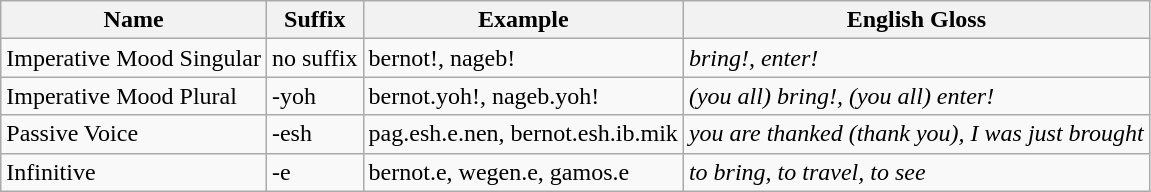<table class="wikitable">
<tr>
<th>Name</th>
<th>Suffix</th>
<th>Example</th>
<th>English Gloss</th>
</tr>
<tr>
<td>Imperative Mood Singular</td>
<td>no suffix</td>
<td>bernot!, nageb!</td>
<td><em>bring!, enter!</em></td>
</tr>
<tr>
<td>Imperative Mood Plural</td>
<td>-yoh</td>
<td>bernot.yoh!, nageb.yoh!</td>
<td><em>(you all) bring!, (you all) enter!</em></td>
</tr>
<tr>
<td>Passive Voice</td>
<td>-esh</td>
<td>pag.esh.e.nen, bernot.esh.ib.mik</td>
<td><em>you are thanked (thank you), I was just brought</em></td>
</tr>
<tr>
<td>Infinitive</td>
<td>-e</td>
<td>bernot.e, wegen.e, gamos.e</td>
<td><em>to bring, to travel, to see</em></td>
</tr>
</table>
